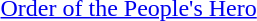<table>
<tr>
<td></td>
<td><a href='#'>Order of the People's Hero</a></td>
</tr>
<tr>
</tr>
</table>
